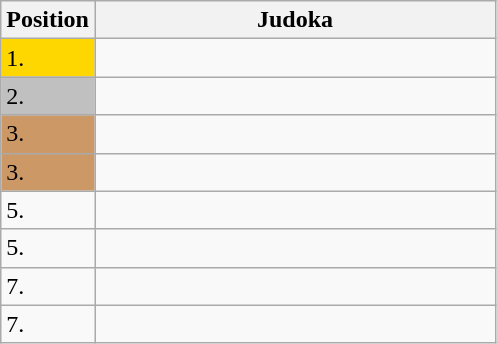<table class=wikitable>
<tr>
<th>Position</th>
<th width=260>Judoka</th>
</tr>
<tr>
<td bgcolor=gold>1.</td>
<td></td>
</tr>
<tr>
<td bgcolor=silver>2.</td>
<td></td>
</tr>
<tr>
<td bgcolor=CC9966>3.</td>
<td></td>
</tr>
<tr>
<td bgcolor=CC9966>3.</td>
<td></td>
</tr>
<tr>
<td>5.</td>
<td></td>
</tr>
<tr>
<td>5.</td>
<td></td>
</tr>
<tr>
<td>7.</td>
<td></td>
</tr>
<tr>
<td>7.</td>
<td></td>
</tr>
</table>
